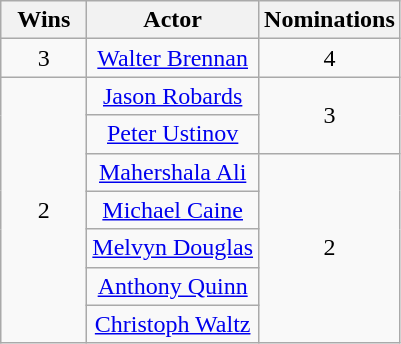<table class="wikitable" style="text-align: center;">
<tr>
<th scope="col" width="50">Wins</th>
<th scope="col" align="center">Actor</th>
<th scope="col" width="50">Nominations</th>
</tr>
<tr>
<td>3</td>
<td><a href='#'>Walter Brennan</a></td>
<td>4</td>
</tr>
<tr>
<td rowspan=7 style="text-align:center">2</td>
<td><a href='#'>Jason Robards</a></td>
<td rowspan="2">3</td>
</tr>
<tr>
<td><a href='#'>Peter Ustinov</a></td>
</tr>
<tr>
<td><a href='#'>Mahershala Ali</a></td>
<td rowspan="5">2</td>
</tr>
<tr>
<td><a href='#'>Michael Caine</a></td>
</tr>
<tr>
<td><a href='#'>Melvyn Douglas</a></td>
</tr>
<tr>
<td><a href='#'>Anthony Quinn</a></td>
</tr>
<tr>
<td><a href='#'>Christoph Waltz</a></td>
</tr>
</table>
